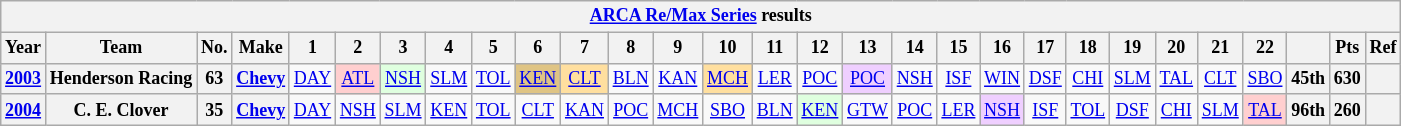<table class="wikitable" style="text-align:center; font-size:75%">
<tr>
<th colspan=32><a href='#'>ARCA Re/Max Series</a> results</th>
</tr>
<tr>
<th>Year</th>
<th>Team</th>
<th>No.</th>
<th>Make</th>
<th>1</th>
<th>2</th>
<th>3</th>
<th>4</th>
<th>5</th>
<th>6</th>
<th>7</th>
<th>8</th>
<th>9</th>
<th>10</th>
<th>11</th>
<th>12</th>
<th>13</th>
<th>14</th>
<th>15</th>
<th>16</th>
<th>17</th>
<th>18</th>
<th>19</th>
<th>20</th>
<th>21</th>
<th>22</th>
<th></th>
<th>Pts</th>
<th>Ref</th>
</tr>
<tr>
<th><a href='#'>2003</a></th>
<th>Henderson Racing</th>
<th>63</th>
<th><a href='#'>Chevy</a></th>
<td><a href='#'>DAY</a></td>
<td style="background:#FFCFCF;"><a href='#'>ATL</a><br></td>
<td style="background:#DFFFDF;"><a href='#'>NSH</a><br></td>
<td><a href='#'>SLM</a></td>
<td><a href='#'>TOL</a></td>
<td style="background:#DFC484;"><a href='#'>KEN</a><br></td>
<td style="background:#FFDF9F;"><a href='#'>CLT</a><br></td>
<td><a href='#'>BLN</a></td>
<td><a href='#'>KAN</a></td>
<td style="background:#FFDF9F;"><a href='#'>MCH</a><br></td>
<td><a href='#'>LER</a></td>
<td><a href='#'>POC</a></td>
<td style="background:#EFCFFF;"><a href='#'>POC</a><br></td>
<td><a href='#'>NSH</a></td>
<td><a href='#'>ISF</a></td>
<td><a href='#'>WIN</a></td>
<td><a href='#'>DSF</a></td>
<td><a href='#'>CHI</a></td>
<td><a href='#'>SLM</a></td>
<td><a href='#'>TAL</a></td>
<td><a href='#'>CLT</a></td>
<td><a href='#'>SBO</a></td>
<th>45th</th>
<th>630</th>
<th></th>
</tr>
<tr>
<th><a href='#'>2004</a></th>
<th>C. E. Clover</th>
<th>35</th>
<th><a href='#'>Chevy</a></th>
<td><a href='#'>DAY</a></td>
<td><a href='#'>NSH</a></td>
<td><a href='#'>SLM</a></td>
<td><a href='#'>KEN</a></td>
<td><a href='#'>TOL</a></td>
<td><a href='#'>CLT</a></td>
<td><a href='#'>KAN</a></td>
<td><a href='#'>POC</a></td>
<td><a href='#'>MCH</a></td>
<td><a href='#'>SBO</a></td>
<td><a href='#'>BLN</a></td>
<td style="background:#DFFFDF;"><a href='#'>KEN</a><br></td>
<td><a href='#'>GTW</a></td>
<td><a href='#'>POC</a></td>
<td><a href='#'>LER</a></td>
<td style="background:#EFCFFF;"><a href='#'>NSH</a><br></td>
<td><a href='#'>ISF</a></td>
<td><a href='#'>TOL</a></td>
<td><a href='#'>DSF</a></td>
<td><a href='#'>CHI</a></td>
<td><a href='#'>SLM</a></td>
<td style="background:#FFCFCF;"><a href='#'>TAL</a><br></td>
<th>96th</th>
<th>260</th>
<th></th>
</tr>
</table>
